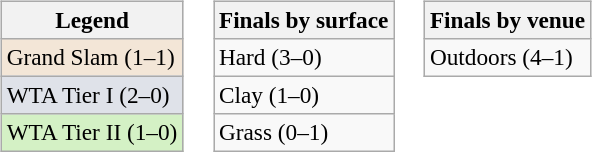<table>
<tr>
<td valign=top><br><table class=wikitable style=font-size:97%>
<tr>
<th>Legend</th>
</tr>
<tr bgcolor=#f3e6d7>
<td>Grand Slam (1–1)</td>
</tr>
<tr bgcolor=#dfe2e9>
<td>WTA Tier I (2–0)</td>
</tr>
<tr bgcolor=#d4f1c5>
<td>WTA Tier II (1–0)</td>
</tr>
</table>
</td>
<td valign=top><br><table class=wikitable style=font-size:97%>
<tr>
<th>Finals by surface</th>
</tr>
<tr>
<td>Hard (3–0)</td>
</tr>
<tr>
<td>Clay (1–0)</td>
</tr>
<tr>
<td>Grass (0–1)</td>
</tr>
</table>
</td>
<td valign=top><br><table class=wikitable style=font-size:97%>
<tr>
<th>Finals by venue</th>
</tr>
<tr>
<td>Outdoors (4–1)</td>
</tr>
</table>
</td>
</tr>
</table>
